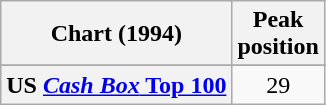<table class="wikitable sortable plainrowheaders" style="text-align:center">
<tr>
<th scope="col">Chart (1994)</th>
<th scope="col">Peak<br>position</th>
</tr>
<tr>
</tr>
<tr>
</tr>
<tr>
</tr>
<tr>
<th scope="row">US <a href='#'><em>Cash Box</em> Top 100</a></th>
<td>29</td>
</tr>
</table>
